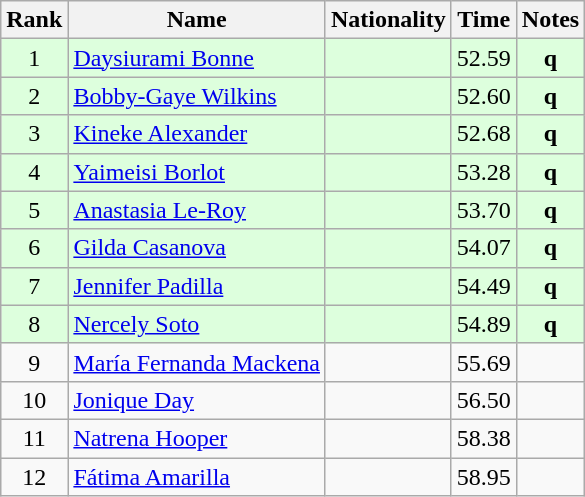<table class="wikitable sortable" style="text-align:center">
<tr>
<th>Rank</th>
<th>Name</th>
<th>Nationality</th>
<th>Time</th>
<th>Notes</th>
</tr>
<tr bgcolor=ddffdd>
<td>1</td>
<td align=left><a href='#'>Daysiurami Bonne</a></td>
<td></td>
<td>52.59</td>
<td><strong>q</strong></td>
</tr>
<tr bgcolor=ddffdd>
<td>2</td>
<td align=left><a href='#'>Bobby-Gaye Wilkins</a></td>
<td></td>
<td>52.60</td>
<td><strong>q</strong></td>
</tr>
<tr bgcolor=ddffdd>
<td>3</td>
<td align=left><a href='#'>Kineke Alexander</a></td>
<td></td>
<td>52.68</td>
<td><strong>q</strong></td>
</tr>
<tr bgcolor=ddffdd>
<td>4</td>
<td align=left><a href='#'>Yaimeisi Borlot</a></td>
<td></td>
<td>53.28</td>
<td><strong>q</strong></td>
</tr>
<tr bgcolor=ddffdd>
<td>5</td>
<td align=left><a href='#'>Anastasia Le-Roy</a></td>
<td></td>
<td>53.70</td>
<td><strong>q</strong></td>
</tr>
<tr bgcolor=ddffdd>
<td>6</td>
<td align=left><a href='#'>Gilda Casanova</a></td>
<td></td>
<td>54.07</td>
<td><strong>q</strong></td>
</tr>
<tr bgcolor=ddffdd>
<td>7</td>
<td align=left><a href='#'>Jennifer Padilla</a></td>
<td></td>
<td>54.49</td>
<td><strong>q</strong></td>
</tr>
<tr bgcolor=ddffdd>
<td>8</td>
<td align=left><a href='#'>Nercely Soto</a></td>
<td></td>
<td>54.89</td>
<td><strong>q</strong></td>
</tr>
<tr>
<td>9</td>
<td align=left><a href='#'>María Fernanda Mackena</a></td>
<td></td>
<td>55.69</td>
<td></td>
</tr>
<tr>
<td>10</td>
<td align=left><a href='#'>Jonique Day</a></td>
<td></td>
<td>56.50</td>
<td></td>
</tr>
<tr>
<td>11</td>
<td align=left><a href='#'>Natrena Hooper</a></td>
<td></td>
<td>58.38</td>
<td></td>
</tr>
<tr>
<td>12</td>
<td align=left><a href='#'>Fátima Amarilla</a></td>
<td></td>
<td>58.95</td>
<td></td>
</tr>
</table>
